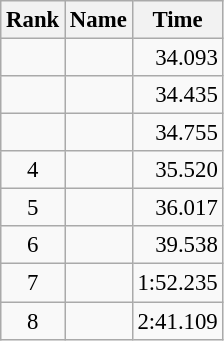<table class="wikitable sortable" style="font-size:95%">
<tr>
<th>Rank</th>
<th>Name</th>
<th>Time</th>
</tr>
<tr>
<td align=center></td>
<td></td>
<td align=right>34.093</td>
</tr>
<tr>
<td align=center></td>
<td></td>
<td align=right>34.435</td>
</tr>
<tr>
<td align=center></td>
<td></td>
<td align=right>34.755</td>
</tr>
<tr>
<td align=center>4</td>
<td></td>
<td align=right>35.520</td>
</tr>
<tr>
<td align=center>5</td>
<td></td>
<td align=right>36.017</td>
</tr>
<tr>
<td align=center>6</td>
<td></td>
<td align=right>39.538</td>
</tr>
<tr>
<td align=center>7</td>
<td></td>
<td align=right>1:52.235</td>
</tr>
<tr>
<td align=center>8</td>
<td></td>
<td align=right>2:41.109</td>
</tr>
</table>
